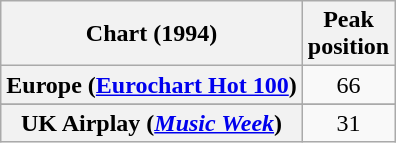<table class="wikitable sortable plainrowheaders" style="text-align:center">
<tr>
<th>Chart (1994)</th>
<th>Peak<br>position</th>
</tr>
<tr>
<th scope="row">Europe (<a href='#'>Eurochart Hot 100</a>)</th>
<td>66</td>
</tr>
<tr>
</tr>
<tr>
</tr>
<tr>
<th scope="row">UK Airplay (<em><a href='#'>Music Week</a></em>)</th>
<td>31</td>
</tr>
</table>
